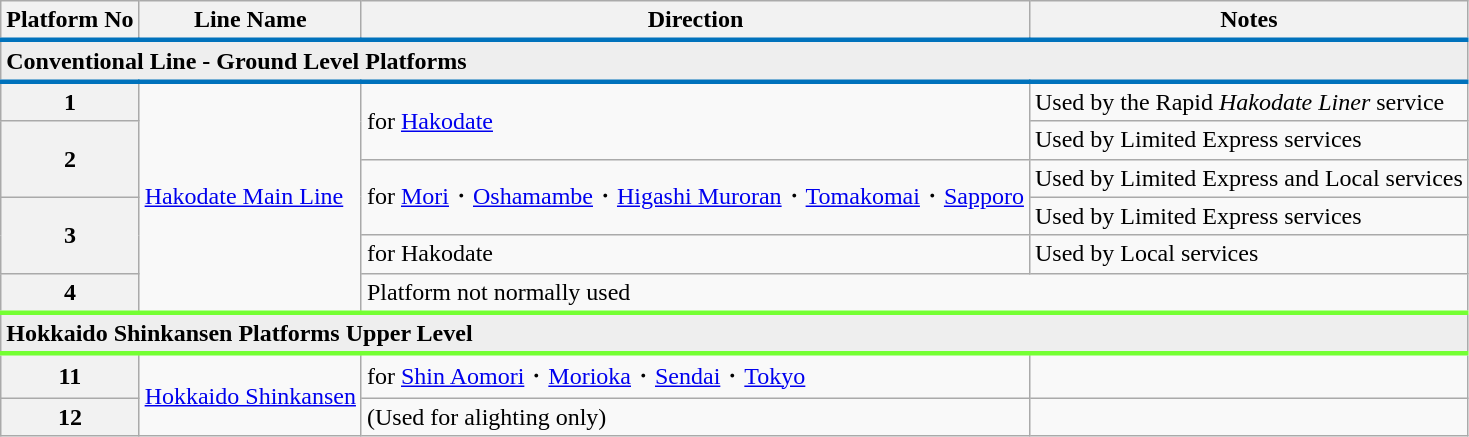<table class="wikitable">
<tr>
<th nowrap="nowrap">Platform No </th>
<th>Line Name</th>
<th>Direction</th>
<th>Notes</th>
</tr>
<tr>
<td colspan="5" style="background-color:#eee; border-top:solid 3px #0072bc; border-bottom:solid 3px #0072bc;"><strong>Conventional Line - Ground Level Platforms</strong></td>
</tr>
<tr>
<th>1</th>
<td rowspan="6"> <a href='#'>Hakodate Main Line</a></td>
<td rowspan="2">for <a href='#'>Hakodate</a></td>
<td>Used by the Rapid <em>Hakodate Liner</em> service</td>
</tr>
<tr>
<th rowspan="2">2</th>
<td>Used by Limited Express services</td>
</tr>
<tr>
<td rowspan="2">for <a href='#'>Mori</a>・<a href='#'>Oshamambe</a>・<a href='#'>Higashi Muroran</a>・<a href='#'>Tomakomai</a>・<a href='#'>Sapporo</a></td>
<td>Used by Limited Express and Local services</td>
</tr>
<tr>
<th rowspan="2">3</th>
<td>Used by Limited Express services</td>
</tr>
<tr>
<td>for Hakodate</td>
<td>Used by Local services</td>
</tr>
<tr>
<th>4</th>
<td colspan="3">Platform not normally used</td>
</tr>
<tr>
<td colspan="5" style="background-color:#eee; border-top:solid 3px #74ff33; border-bottom:solid 3px #74ff33;"><strong>Hokkaido Shinkansen Platforms  Upper Level</strong></td>
</tr>
<tr>
<th>11</th>
<td rowspan="2"> <a href='#'>Hokkaido Shinkansen</a></td>
<td>for <a href='#'>Shin Aomori</a>・<a href='#'>Morioka</a>・<a href='#'>Sendai</a>・<a href='#'>Tokyo</a></td>
<td></td>
</tr>
<tr>
<th>12</th>
<td>(Used for alighting only)</td>
<td></td>
</tr>
</table>
